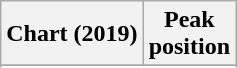<table class="wikitable sortable plainrowheaders" style="text-align:center">
<tr>
<th scope="col">Chart (2019)</th>
<th scope="col">Peak<br>position</th>
</tr>
<tr>
</tr>
<tr>
</tr>
</table>
